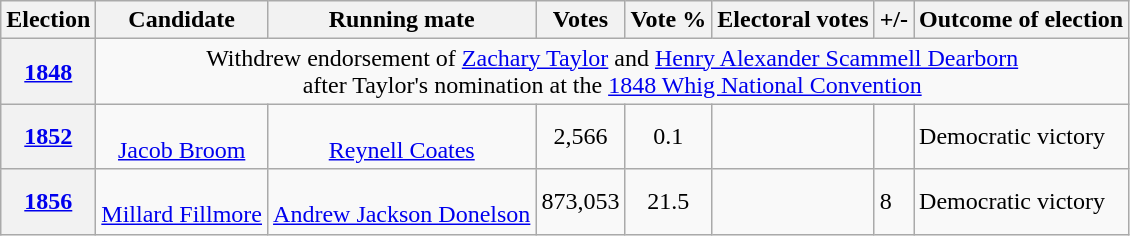<table class="sortable wikitable" style="text-align:center">
<tr>
<th>Election</th>
<th>Candidate</th>
<th>Running mate</th>
<th>Votes</th>
<th>Vote %</th>
<th>Electoral votes</th>
<th>+/-</th>
<th>Outcome of election</th>
</tr>
<tr>
<th><a href='#'>1848</a></th>
<td colspan="7">Withdrew endorsement of <a href='#'>Zachary Taylor</a> and <a href='#'>Henry Alexander Scammell Dearborn</a><br>after Taylor's nomination at the <a href='#'>1848 Whig National Convention</a></td>
</tr>
<tr>
<th><a href='#'>1852</a></th>
<td><br><a href='#'>Jacob Broom</a></td>
<td><br><a href='#'>Reynell Coates</a></td>
<td align="center">2,566</td>
<td align="center">0.1</td>
<td align="left"></td>
<td align="left"></td>
<td align="left">Democratic victory</td>
</tr>
<tr>
<th><a href='#'>1856</a></th>
<td><br><a href='#'>Millard Fillmore</a></td>
<td><br><a href='#'>Andrew Jackson Donelson</a></td>
<td align="center">873,053</td>
<td align="center">21.5</td>
<td align="left"></td>
<td align="left">8</td>
<td align="left">Democratic victory</td>
</tr>
</table>
